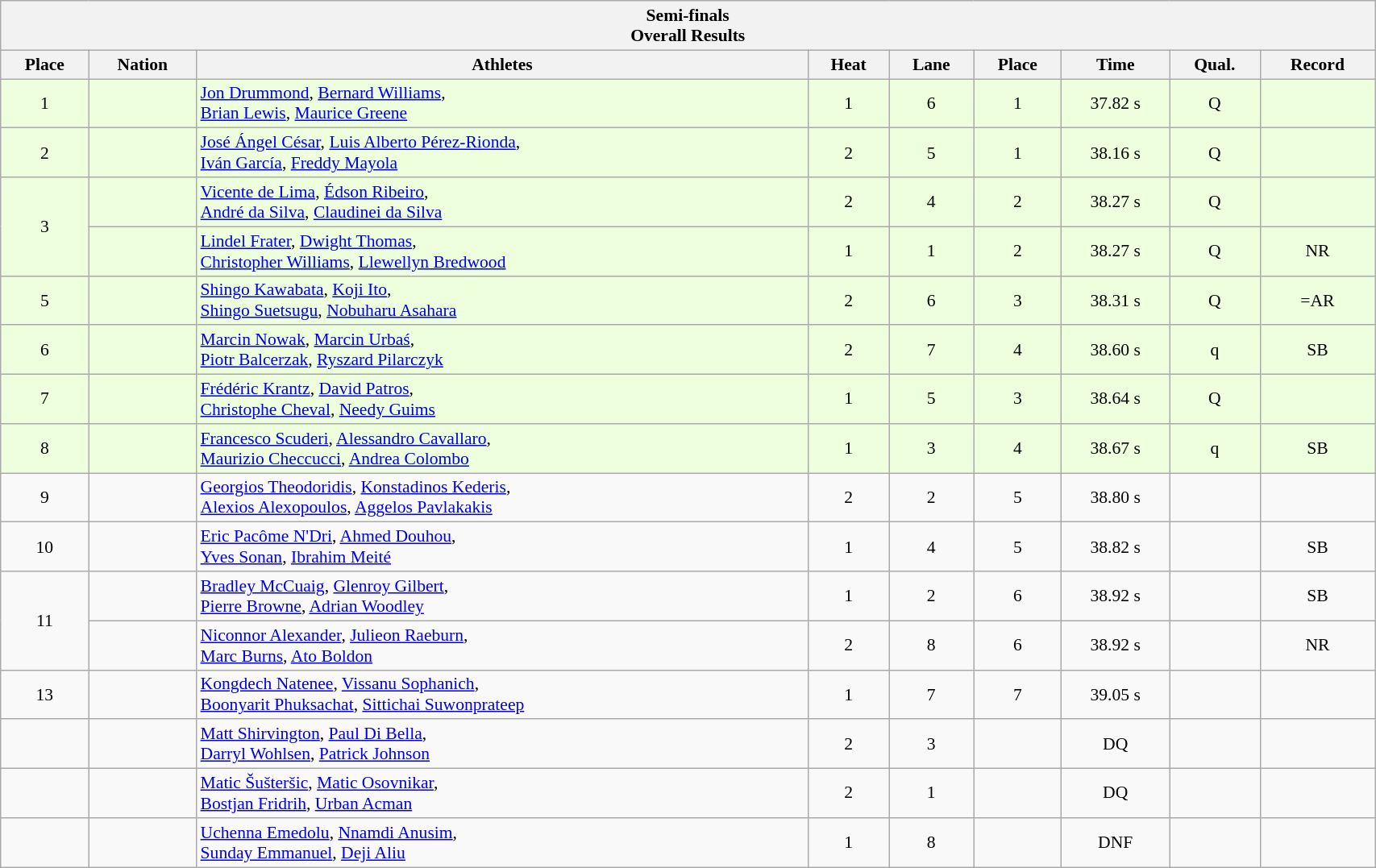<table class="wikitable sortable" style="font-size:90%" width="90%">
<tr>
<th colspan=9>Semi-finals <br> Overall Results</th>
</tr>
<tr>
<th>Place</th>
<th>Nation</th>
<th>Athletes</th>
<th>Heat</th>
<th>Lane</th>
<th>Place</th>
<th>Time</th>
<th>Qual.</th>
<th>Record</th>
</tr>
<tr bgcolor = "eeffdd">
<td align="center">1</td>
<td align="left"></td>
<td align="left"><a href='#'>Jon Drummond</a>, <a href='#'>Bernard Williams</a>,<br> <a href='#'>Brian Lewis</a>, <a href='#'>Maurice Greene</a></td>
<td align="center">1</td>
<td align="center">6</td>
<td align="center">1</td>
<td align="center">37.82 s</td>
<td align="center">Q</td>
<td align="center"></td>
</tr>
<tr bgcolor = "eeffdd">
<td align="center">2</td>
<td align="left"></td>
<td align="left"><a href='#'>José Ángel César</a>, <a href='#'>Luis Alberto Pérez-Rionda</a>, <br> <a href='#'>Iván García</a>, <a href='#'>Freddy Mayola</a></td>
<td align="center">2</td>
<td align="center">5</td>
<td align="center">1</td>
<td align="center">38.16 s</td>
<td align="center">Q</td>
<td align="center"></td>
</tr>
<tr bgcolor = "eeffdd">
<td rowspan=2 align="center">3</td>
<td align="left"></td>
<td align="left"><a href='#'>Vicente de Lima</a>, <a href='#'>Édson Ribeiro</a>, <br> <a href='#'>André da Silva</a>, <a href='#'>Claudinei da Silva</a></td>
<td align="center">2</td>
<td align="center">4</td>
<td align="center">2</td>
<td align="center">38.27 s</td>
<td align="center">Q</td>
<td align="center"></td>
</tr>
<tr bgcolor = "eeffdd">
<td align="left"></td>
<td align="left"><a href='#'>Lindel Frater</a>, <a href='#'>Dwight Thomas</a>, <br> <a href='#'>Christopher Williams</a>, <a href='#'>Llewellyn Bredwood</a></td>
<td align="center">1</td>
<td align="center">1</td>
<td align="center">2</td>
<td align="center">38.27 s</td>
<td align="center">Q</td>
<td align="center">NR</td>
</tr>
<tr bgcolor = "eeffdd">
<td align="center">5</td>
<td align="left"></td>
<td align="left"><a href='#'>Shingo Kawabata</a>, <a href='#'>Koji Ito</a>, <br> <a href='#'>Shingo Suetsugu</a>, <a href='#'>Nobuharu Asahara</a></td>
<td align="center">2</td>
<td align="center">6</td>
<td align="center">3</td>
<td align="center">38.31 s</td>
<td align="center">Q</td>
<td align="center">=AR</td>
</tr>
<tr bgcolor = "eeffdd">
<td align="center">6</td>
<td align="left"></td>
<td align="left"><a href='#'>Marcin Nowak</a>, <a href='#'>Marcin Urbaś</a>, <br> <a href='#'>Piotr Balcerzak</a>, <a href='#'>Ryszard Pilarczyk</a></td>
<td align="center">2</td>
<td align="center">7</td>
<td align="center">4</td>
<td align="center">38.60 s</td>
<td align="center">q</td>
<td align="center">SB</td>
</tr>
<tr bgcolor = "eeffdd">
<td align="center">7</td>
<td align="left"></td>
<td align="left"><a href='#'>Frédéric Krantz</a>, <a href='#'>David Patros</a>, <br> <a href='#'>Christophe Cheval</a>, <a href='#'>Needy Guims</a></td>
<td align="center">1</td>
<td align="center">5</td>
<td align="center">3</td>
<td align="center">38.64 s</td>
<td align="center">Q</td>
<td align="center"></td>
</tr>
<tr bgcolor = "eeffdd">
<td align="center">8</td>
<td align="left"></td>
<td align="left"><a href='#'>Francesco Scuderi</a>, <a href='#'>Alessandro Cavallaro</a>, <br> <a href='#'>Maurizio Checcucci</a>, <a href='#'>Andrea Colombo</a></td>
<td align="center">1</td>
<td align="center">3</td>
<td align="center">4</td>
<td align="center">38.67 s</td>
<td align="center">q</td>
<td align="center">SB</td>
</tr>
<tr>
<td align="center">9</td>
<td align="left"></td>
<td align="left"><a href='#'>Georgios Theodoridis</a>, <a href='#'>Konstadinos Kederis</a>,<br> <a href='#'>Alexios Alexopoulos</a>, <a href='#'>Aggelos Pavlakakis</a></td>
<td align="center">2</td>
<td align="center">2</td>
<td align="center">5</td>
<td align="center">38.80 s</td>
<td align="center"></td>
<td align="center"></td>
</tr>
<tr>
<td align="center">10</td>
<td align="left"></td>
<td align="left"><a href='#'>Eric Pacôme N'Dri</a>, <a href='#'>Ahmed Douhou</a>, <br> <a href='#'>Yves Sonan</a>, <a href='#'>Ibrahim Meité</a></td>
<td align="center">1</td>
<td align="center">4</td>
<td align="center">5</td>
<td align="center">38.82 s</td>
<td align="center"></td>
<td align="center">SB</td>
</tr>
<tr>
<td rowspan=2 align="center">11</td>
<td align="left"></td>
<td align="left"><a href='#'>Bradley McCuaig</a>, <a href='#'>Glenroy Gilbert</a>, <br> <a href='#'>Pierre Browne</a>, <a href='#'>Adrian Woodley</a></td>
<td align="center">1</td>
<td align="center">2</td>
<td align="center">6</td>
<td align="center">38.92 s</td>
<td align="center"></td>
<td align="center">SB</td>
</tr>
<tr>
<td align="left"></td>
<td align="left"><a href='#'>Niconnor Alexander</a>, <a href='#'>Julieon Raeburn</a>, <br> <a href='#'>Marc Burns</a>, <a href='#'>Ato Boldon</a></td>
<td align="center">2</td>
<td align="center">8</td>
<td align="center">6</td>
<td align="center">38.92 s</td>
<td align="center"></td>
<td align="center">NR</td>
</tr>
<tr>
<td align="center">13</td>
<td align="left"></td>
<td align="left"><a href='#'>Kongdech Natenee</a>, <a href='#'>Vissanu Sophanich</a>,<br> <a href='#'>Boonyarit Phuksachat</a>, <a href='#'>Sittichai Suwonprateep</a></td>
<td align="center">1</td>
<td align="center">7</td>
<td align="center">7</td>
<td align="center">39.05 s</td>
<td align="center"></td>
<td align="center"></td>
</tr>
<tr>
<td align="center"></td>
<td align="left"></td>
<td align="left"><a href='#'>Matt Shirvington</a>, <a href='#'>Paul Di Bella</a>, <br> <a href='#'>Darryl Wohlsen</a>, <a href='#'>Patrick Johnson</a></td>
<td align="center">2</td>
<td align="center">3</td>
<td align="center"></td>
<td align="center">DQ</td>
<td align="center"></td>
<td align="center"></td>
</tr>
<tr>
<td align="center"></td>
<td align="left"></td>
<td align="left"><a href='#'>Matic Šušteršic</a>, <a href='#'>Matic Osovnikar</a>, <br> <a href='#'>Bostjan Fridrih</a>, <a href='#'>Urban Acman</a></td>
<td align="center">2</td>
<td align="center">1</td>
<td align="center"></td>
<td align="center">DQ</td>
<td align="center"></td>
<td align="center"></td>
</tr>
<tr>
<td align="center"></td>
<td align="left"></td>
<td align="left"><a href='#'>Uchenna Emedolu</a>, <a href='#'>Nnamdi Anusim</a>, <br> <a href='#'>Sunday Emmanuel</a>, <a href='#'>Deji Aliu</a></td>
<td align="center">1</td>
<td align="center">8</td>
<td align="center"></td>
<td align="center">DNF</td>
<td align="center"></td>
<td align="center"></td>
</tr>
</table>
